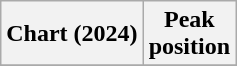<table class="wikitable sortable plainrowheaders" style="text-align:center">
<tr>
<th scope="col">Chart (2024)</th>
<th scope="col">Peak<br>position</th>
</tr>
<tr>
</tr>
</table>
